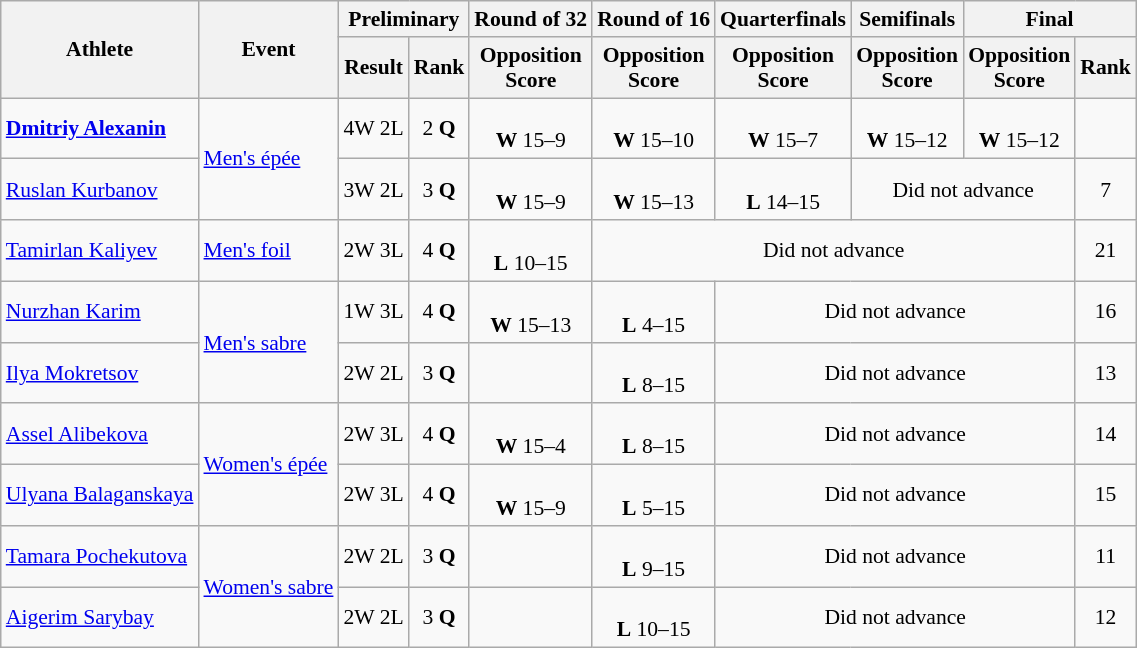<table class=wikitable style=font-size:90%;text-align:center>
<tr>
<th rowspan=2>Athlete</th>
<th rowspan=2>Event</th>
<th colspan="2">Preliminary</th>
<th>Round of 32</th>
<th>Round of 16</th>
<th>Quarterfinals</th>
<th>Semifinals</th>
<th colspan=2>Final</th>
</tr>
<tr>
<th>Result</th>
<th>Rank</th>
<th>Opposition<br>Score</th>
<th>Opposition<br>Score</th>
<th>Opposition<br>Score</th>
<th>Opposition<br>Score</th>
<th>Opposition<br>Score</th>
<th>Rank</th>
</tr>
<tr>
<td align=left><strong><a href='#'>Dmitriy Alexanin</a></strong></td>
<td align=left rowspan=2><a href='#'>Men's épée</a></td>
<td>4W 2L</td>
<td>2 <strong>Q</strong></td>
<td><br><strong>W</strong> 15–9</td>
<td><br><strong>W</strong> 15–10</td>
<td><br><strong>W</strong> 15–7</td>
<td> <br> <strong>W</strong> 15–12</td>
<td><br><strong>W</strong> 15–12</td>
<td></td>
</tr>
<tr>
<td align=left><a href='#'>Ruslan Kurbanov</a></td>
<td>3W 2L</td>
<td>3 <strong>Q</strong></td>
<td><br><strong>W</strong> 15–9</td>
<td><br><strong>W</strong> 15–13</td>
<td><br><strong>L</strong> 14–15</td>
<td colspan=2 align=center>Did not advance</td>
<td>7</td>
</tr>
<tr>
<td align=left><a href='#'>Tamirlan Kaliyev</a></td>
<td align=left><a href='#'>Men's foil</a></td>
<td>2W 3L</td>
<td>4 <strong>Q</strong></td>
<td><br><strong>L</strong> 10–15</td>
<td colspan=4>Did not advance</td>
<td>21</td>
</tr>
<tr>
<td align=left><a href='#'>Nurzhan Karim</a></td>
<td align=left rowspan=2><a href='#'>Men's sabre</a></td>
<td>1W 3L</td>
<td>4 <strong>Q</strong></td>
<td><br><strong>W</strong> 15–13</td>
<td><br><strong>L</strong> 4–15</td>
<td colspan=3>Did not advance</td>
<td>16</td>
</tr>
<tr>
<td align=left><a href='#'>Ilya Mokretsov</a></td>
<td>2W 2L</td>
<td>3 <strong>Q</strong></td>
<td></td>
<td><br><strong>L</strong> 8–15</td>
<td colspan=3>Did not advance</td>
<td>13</td>
</tr>
<tr>
<td align=left><a href='#'>Assel Alibekova</a></td>
<td align=left rowspan=2><a href='#'>Women's épée</a></td>
<td>2W 3L</td>
<td>4 <strong>Q</strong></td>
<td><br><strong>W</strong> 15–4</td>
<td><br><strong>L</strong> 8–15</td>
<td colspan=3>Did not advance</td>
<td>14</td>
</tr>
<tr>
<td align=left><a href='#'>Ulyana Balaganskaya</a></td>
<td>2W 3L</td>
<td>4 <strong>Q</strong></td>
<td><br><strong>W</strong> 15–9</td>
<td><br><strong>L</strong> 5–15</td>
<td colspan=3>Did not advance</td>
<td>15</td>
</tr>
<tr>
<td align=left><a href='#'>Tamara Pochekutova</a></td>
<td align=left rowspan=2><a href='#'>Women's sabre</a></td>
<td align=center>2W 2L</td>
<td>3 <strong>Q</strong></td>
<td></td>
<td><br><strong>L</strong> 9–15</td>
<td colspan=3>Did not advance</td>
<td>11</td>
</tr>
<tr>
<td align=left><a href='#'>Aigerim Sarybay</a></td>
<td align=center>2W 2L</td>
<td>3 <strong>Q</strong></td>
<td></td>
<td> <br> <strong>L</strong> 10–15</td>
<td colspan=3>Did not advance</td>
<td>12</td>
</tr>
</table>
